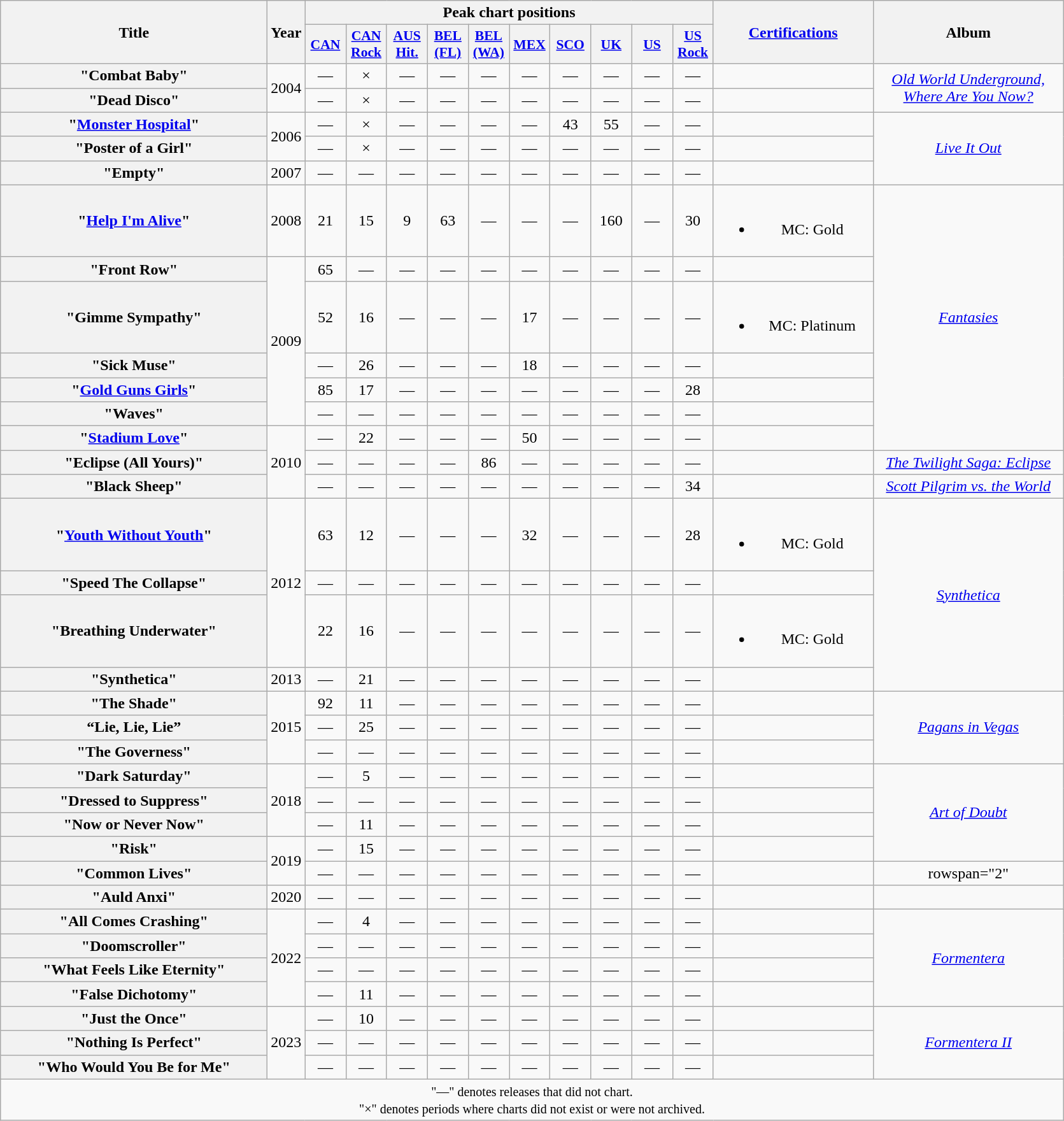<table class="wikitable plainrowheaders" style="text-align:center;">
<tr>
<th scope="col" rowspan="2" style="width:17em;">Title</th>
<th scope="col" rowspan="2" style="width:1em;">Year</th>
<th scope="col" colspan="10">Peak chart positions</th>
<th scope="col" rowspan="2" style="width:10em;"><a href='#'>Certifications</a></th>
<th scope="col" rowspan="2" style="width:12em;">Album</th>
</tr>
<tr>
<th scope="col" style="width:2.5em;font-size:90%;"><a href='#'>CAN</a><br></th>
<th scope="col" style="width:2.5em;font-size:90%;"><a href='#'>CAN<br>Rock</a><br></th>
<th scope="col" style="width:2.5em;font-size:90%;"><a href='#'>AUS<br>Hit.</a><br></th>
<th scope="col" style="width:2.5em;font-size:90%;"><a href='#'>BEL<br>(FL)</a><br></th>
<th scope="col" style="width:2.5em;font-size:90%;"><a href='#'>BEL<br>(WA)</a><br></th>
<th scope="col" style="width:2.5em;font-size:90%;"><a href='#'>MEX</a><br></th>
<th scope="col" style="width:2.5em;font-size:90%;"><a href='#'>SCO</a><br></th>
<th scope="col" style="width:2.5em;font-size:90%;"><a href='#'>UK</a><br></th>
<th scope="col" style="width:2.5em;font-size:90%;"><a href='#'>US</a><br></th>
<th scope="col" style="width:2.5em;font-size:90%;"><a href='#'>US Rock</a><br></th>
</tr>
<tr>
<th scope="row">"Combat Baby"</th>
<td rowspan="2">2004</td>
<td align="center">—</td>
<td align="center">×</td>
<td align="center">—</td>
<td align="center">—</td>
<td align="center">—</td>
<td align="center">—</td>
<td align="center">—</td>
<td align="center">—</td>
<td align="center">—</td>
<td align="center">—</td>
<td></td>
<td rowspan="2" align="center"><em><a href='#'>Old World Underground, Where Are You Now?</a></em></td>
</tr>
<tr>
<th scope="row">"Dead Disco"</th>
<td align="center">—</td>
<td align="center">×</td>
<td align="center">—</td>
<td align="center">—</td>
<td align="center">—</td>
<td align="center">—</td>
<td align="center">—</td>
<td align="center">—</td>
<td align="center">—</td>
<td align="center">—</td>
<td></td>
</tr>
<tr>
<th scope="row">"<a href='#'>Monster Hospital</a>"</th>
<td rowspan="2">2006</td>
<td align="center">—</td>
<td align="center">×</td>
<td align="center">—</td>
<td align="center">—</td>
<td align="center">—</td>
<td align="center">—</td>
<td align="center">43</td>
<td align="center">55</td>
<td align="center">—</td>
<td align="center">—</td>
<td></td>
<td rowspan="3" align="center"><em><a href='#'>Live It Out</a></em></td>
</tr>
<tr>
<th scope="row">"Poster of a Girl"</th>
<td align="center">—</td>
<td align="center">×</td>
<td align="center">—</td>
<td align="center">—</td>
<td align="center">—</td>
<td align="center">—</td>
<td align="center">—</td>
<td align="center">—</td>
<td align="center">—</td>
<td align="center">—</td>
<td></td>
</tr>
<tr>
<th scope="row">"Empty"</th>
<td>2007</td>
<td align="center">—</td>
<td align="center">—</td>
<td align="center">—</td>
<td align="center">—</td>
<td align="center">—</td>
<td align="center">—</td>
<td align="center">—</td>
<td align="center">—</td>
<td align="center">—</td>
<td align="center">—</td>
<td></td>
</tr>
<tr>
<th scope="row">"<a href='#'>Help I'm Alive</a>"</th>
<td>2008</td>
<td align="center">21</td>
<td align="center">15</td>
<td align="center">9</td>
<td align="center">63</td>
<td align="center">—</td>
<td align="center">—</td>
<td align="center">—</td>
<td align="center">160</td>
<td align="center">—</td>
<td align="center">30</td>
<td><br><ul><li>MC: Gold</li></ul></td>
<td rowspan="7" align="center"><em><a href='#'>Fantasies</a></em></td>
</tr>
<tr>
<th scope="row">"Front Row"</th>
<td rowspan="5">2009</td>
<td align="center">65</td>
<td align="center">—</td>
<td align="center">—</td>
<td align="center">—</td>
<td align="center">—</td>
<td align="center">—</td>
<td align="center">—</td>
<td align="center">—</td>
<td align="center">—</td>
<td align="center">—</td>
<td></td>
</tr>
<tr>
<th scope="row">"Gimme Sympathy"</th>
<td align="center">52</td>
<td align="center">16</td>
<td align="center">—</td>
<td align="center">—</td>
<td align="center">—</td>
<td align="center">17</td>
<td align="center">—</td>
<td align="center">—</td>
<td align="center">—</td>
<td align="center">—</td>
<td><br><ul><li>MC: Platinum</li></ul></td>
</tr>
<tr>
<th scope="row">"Sick Muse"</th>
<td align="center">—</td>
<td align="center">26</td>
<td align="center">—</td>
<td align="center">—</td>
<td align="center">—</td>
<td align="center">18</td>
<td align="center">—</td>
<td align="center">—</td>
<td align="center">—</td>
<td align="center">—</td>
<td></td>
</tr>
<tr>
<th scope="row">"<a href='#'>Gold Guns Girls</a>"</th>
<td align="center">85</td>
<td align="center">17</td>
<td align="center">—</td>
<td align="center">—</td>
<td align="center">—</td>
<td align="center">—</td>
<td align="center">—</td>
<td align="center">—</td>
<td align="center">—</td>
<td align="center">28</td>
<td></td>
</tr>
<tr>
<th scope="row">"Waves"</th>
<td align="center">—</td>
<td align="center">—</td>
<td align="center">—</td>
<td align="center">—</td>
<td align="center">—</td>
<td align="center">—</td>
<td align="center">—</td>
<td align="center">—</td>
<td align="center">—</td>
<td align="center">—</td>
<td></td>
</tr>
<tr>
<th scope="row">"<a href='#'>Stadium Love</a>"</th>
<td rowspan="3">2010</td>
<td align="center">—</td>
<td align="center">22</td>
<td align="center">—</td>
<td align="center">—</td>
<td align="center">—</td>
<td align="center">50</td>
<td align="center">—</td>
<td align="center">—</td>
<td align="center">—</td>
<td align="center">—</td>
<td></td>
</tr>
<tr>
<th scope="row">"Eclipse (All Yours)"</th>
<td align="center">—</td>
<td align="center">—</td>
<td align="center">—</td>
<td align="center">—</td>
<td align="center">86</td>
<td align="center">—</td>
<td align="center">—</td>
<td align="center">—</td>
<td align="center">—</td>
<td align="center">—</td>
<td></td>
<td rowspan="1" align="center"><em><a href='#'>The Twilight Saga: Eclipse</a></em></td>
</tr>
<tr>
<th scope="row">"Black Sheep"<br></th>
<td align="center">—</td>
<td align="center">—</td>
<td align="center">—</td>
<td align="center">—</td>
<td align="center">—</td>
<td align="center">—</td>
<td align="center">—</td>
<td align="center">—</td>
<td align="center">—</td>
<td align="center">34</td>
<td></td>
<td rowspan="1" align="center"><em><a href='#'>Scott Pilgrim vs. the World</a></em></td>
</tr>
<tr>
<th scope="row">"<a href='#'>Youth Without Youth</a>"</th>
<td rowspan="3">2012</td>
<td align="center">63</td>
<td align="center">12</td>
<td align="center">—</td>
<td align="center">—</td>
<td align="center">—</td>
<td align="center">32</td>
<td align="center">—</td>
<td align="center">—</td>
<td align="center">—</td>
<td align="center">28</td>
<td><br><ul><li>MC: Gold</li></ul></td>
<td rowspan="4" align="center"><em><a href='#'>Synthetica</a></em></td>
</tr>
<tr>
<th scope="row">"Speed The Collapse"</th>
<td align="center">—</td>
<td align="center">—</td>
<td align="center">—</td>
<td align="center">—</td>
<td align="center">—</td>
<td align="center">—</td>
<td align="center">—</td>
<td align="center">—</td>
<td align="center">—</td>
<td align="center">—</td>
<td></td>
</tr>
<tr>
<th scope="row">"Breathing Underwater"</th>
<td align="center">22</td>
<td align="center">16</td>
<td align="center">—</td>
<td align="center">—</td>
<td align="center">—</td>
<td align="center">—</td>
<td align="center">—</td>
<td align="center">—</td>
<td align="center">—</td>
<td align="center">—</td>
<td><br><ul><li>MC: Gold</li></ul></td>
</tr>
<tr>
<th scope="row">"Synthetica"</th>
<td>2013</td>
<td align="center">—</td>
<td align="center">21</td>
<td align="center">—</td>
<td align="center">—</td>
<td align="center">—</td>
<td align="center">—</td>
<td align="center">—</td>
<td align="center">—</td>
<td align="center">—</td>
<td align="center">—</td>
<td></td>
</tr>
<tr>
<th scope="row">"The Shade"</th>
<td rowspan="3">2015</td>
<td align="center">92</td>
<td align="center">11</td>
<td align="center">—</td>
<td align="center">—</td>
<td align="center">—</td>
<td align="center">—</td>
<td align="center">—</td>
<td align="center">—</td>
<td align="center">—</td>
<td align="center">—</td>
<td></td>
<td rowspan="3" align="center"><em><a href='#'>Pagans in Vegas</a></em></td>
</tr>
<tr>
<th scope="row">“Lie, Lie, Lie”</th>
<td align="center">—</td>
<td align="center">25</td>
<td align="center">—</td>
<td align="center">—</td>
<td align="center">—</td>
<td align="center">—</td>
<td align="center">—</td>
<td align="center">—</td>
<td align="center">—</td>
<td align="center">—</td>
</tr>
<tr>
<th scope="row">"The Governess"</th>
<td align="center">—</td>
<td align="center">—</td>
<td align="center">—</td>
<td align="center">—</td>
<td align="center">—</td>
<td align="center">—</td>
<td align="center">—</td>
<td align="center">—</td>
<td align="center">—</td>
<td align="center">—</td>
<td></td>
</tr>
<tr>
<th scope="row">"Dark Saturday"</th>
<td rowspan="3">2018</td>
<td align="center">—</td>
<td align="center">5</td>
<td align="center">—</td>
<td align="center">—</td>
<td align="center">—</td>
<td align="center">—</td>
<td align="center">—</td>
<td align="center">—</td>
<td align="center">—</td>
<td align="center">—</td>
<td></td>
<td rowspan="4" align="center"><em><a href='#'>Art of Doubt</a></em></td>
</tr>
<tr>
<th scope="row">"Dressed to Suppress"</th>
<td align="center">—</td>
<td align="center">—</td>
<td align="center">—</td>
<td align="center">—</td>
<td align="center">—</td>
<td align="center">—</td>
<td align="center">—</td>
<td align="center">—</td>
<td align="center">—</td>
<td align="center">—</td>
<td></td>
</tr>
<tr>
<th scope="row">"Now or Never Now"</th>
<td align="center">—</td>
<td align="center">11</td>
<td align="center">—</td>
<td align="center">—</td>
<td align="center">—</td>
<td align="center">—</td>
<td align="center">—</td>
<td align="center">—</td>
<td align="center">—</td>
<td align="center">—</td>
<td></td>
</tr>
<tr>
<th scope="row">"Risk"</th>
<td rowspan="2">2019</td>
<td align="center">—</td>
<td align="center">15</td>
<td align="center">—</td>
<td align="center">—</td>
<td align="center">—</td>
<td align="center">—</td>
<td align="center">—</td>
<td align="center">—</td>
<td align="center">—</td>
<td align="center">—</td>
<td></td>
</tr>
<tr>
<th scope="row">"Common Lives"</th>
<td align="center">—</td>
<td align="center">—</td>
<td align="center">—</td>
<td align="center">—</td>
<td align="center">—</td>
<td align="center">—</td>
<td align="center">—</td>
<td align="center">—</td>
<td align="center">—</td>
<td align="center">—</td>
<td align="center"></td>
<td>rowspan="2" </td>
</tr>
<tr>
<th scope="row">"Auld Anxi"</th>
<td>2020</td>
<td align="center">—</td>
<td align="center">—</td>
<td align="center">—</td>
<td align="center">—</td>
<td align="center">—</td>
<td align="center">—</td>
<td align="center">—</td>
<td align="center">—</td>
<td align="center">—</td>
<td align="center">—</td>
<td align="center"></td>
</tr>
<tr>
<th scope="row">"All Comes Crashing"</th>
<td rowspan="4">2022</td>
<td align="center">—</td>
<td align="center">4</td>
<td align="center">—</td>
<td align="center">—</td>
<td align="center">—</td>
<td align="center">—</td>
<td align="center">—</td>
<td align="center">—</td>
<td align="center">—</td>
<td align="center">—</td>
<td></td>
<td rowspan="4" align="center"><em><a href='#'>Formentera</a></em></td>
</tr>
<tr>
<th scope="row">"Doomscroller"</th>
<td align="center">—</td>
<td align="center">—</td>
<td align="center">—</td>
<td align="center">—</td>
<td align="center">—</td>
<td align="center">—</td>
<td align="center">—</td>
<td align="center">—</td>
<td align="center">—</td>
<td align="center">—</td>
<td align="center"></td>
</tr>
<tr>
<th scope="row">"What Feels Like Eternity"</th>
<td align="center">—</td>
<td align="center">—</td>
<td align="center">—</td>
<td align="center">—</td>
<td align="center">—</td>
<td align="center">—</td>
<td align="center">—</td>
<td align="center">—</td>
<td align="center">—</td>
<td align="center">—</td>
<td align="center"></td>
</tr>
<tr>
<th scope="row">"False Dichotomy"</th>
<td align="center">—</td>
<td align="center">11</td>
<td align="center">—</td>
<td align="center">—</td>
<td align="center">—</td>
<td align="center">—</td>
<td align="center">—</td>
<td align="center">—</td>
<td align="center">—</td>
<td align="center">—</td>
<td align="center"></td>
</tr>
<tr>
<th scope="row">"Just the Once"</th>
<td rowspan="3">2023</td>
<td align="center">—</td>
<td align="center">10</td>
<td align="center">—</td>
<td align="center">—</td>
<td align="center">—</td>
<td align="center">—</td>
<td align="center">—</td>
<td align="center">—</td>
<td align="center">—</td>
<td align="center">—</td>
<td></td>
<td rowspan="3"><em><a href='#'>Formentera II</a></em></td>
</tr>
<tr>
<th scope="row">"Nothing Is Perfect"</th>
<td align="center">—</td>
<td align="center">—</td>
<td align="center">—</td>
<td align="center">—</td>
<td align="center">—</td>
<td align="center">—</td>
<td align="center">—</td>
<td align="center">—</td>
<td align="center">—</td>
<td align="center">—</td>
<td align="center"></td>
</tr>
<tr>
<th scope="row">"Who Would You Be for Me"</th>
<td align="center">—</td>
<td align="center">—</td>
<td align="center">—</td>
<td align="center">—</td>
<td align="center">—</td>
<td align="center">—</td>
<td align="center">—</td>
<td align="center">—</td>
<td align="center">—</td>
<td align="center">—</td>
<td align="center"></td>
</tr>
<tr>
<td colspan="14" align="center"><small>"—" denotes releases that did not chart.<br>"×" denotes periods where charts did not exist or were not archived.</small></td>
</tr>
</table>
